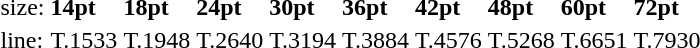<table style="margin-left:40px;">
<tr>
<td>size:</td>
<td><strong>14pt</strong></td>
<td><strong>18pt</strong></td>
<td><strong>24pt</strong></td>
<td><strong>30pt</strong></td>
<td><strong>36pt</strong></td>
<td><strong>42pt</strong></td>
<td><strong>48pt</strong></td>
<td><strong>60pt</strong></td>
<td><strong>72pt</strong></td>
</tr>
<tr>
<td>line:</td>
<td>T.1533</td>
<td>T.1948</td>
<td>T.2640</td>
<td>T.3194</td>
<td>T.3884</td>
<td>T.4576</td>
<td>T.5268</td>
<td>T.6651</td>
<td>T.7930</td>
</tr>
</table>
